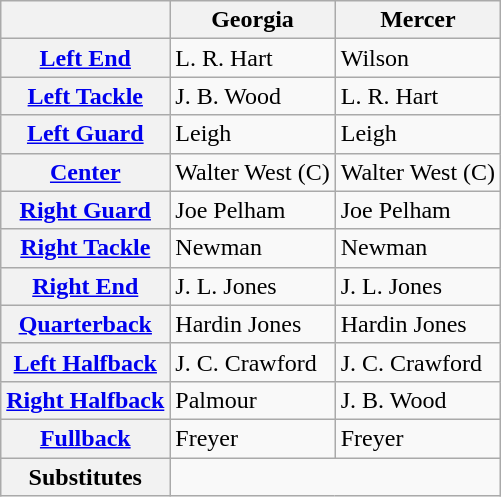<table class=wikitable>
<tr>
<th></th>
<th>Georgia</th>
<th>Mercer</th>
</tr>
<tr>
<th><a href='#'>Left End</a></th>
<td>L. R. Hart</td>
<td>Wilson</td>
</tr>
<tr>
<th><a href='#'>Left Tackle</a></th>
<td>J. B. Wood</td>
<td>L. R. Hart</td>
</tr>
<tr>
<th><a href='#'>Left Guard</a></th>
<td>Leigh</td>
<td>Leigh</td>
</tr>
<tr>
<th><a href='#'>Center</a></th>
<td>Walter West (C)</td>
<td>Walter West (C)</td>
</tr>
<tr>
<th><a href='#'>Right Guard</a></th>
<td>Joe Pelham</td>
<td>Joe Pelham</td>
</tr>
<tr>
<th><a href='#'>Right Tackle</a></th>
<td>Newman</td>
<td>Newman</td>
</tr>
<tr>
<th><a href='#'>Right End</a></th>
<td>J. L. Jones</td>
<td>J. L. Jones</td>
</tr>
<tr>
<th><a href='#'>Quarterback</a></th>
<td>Hardin Jones</td>
<td>Hardin Jones</td>
</tr>
<tr>
<th><a href='#'>Left Halfback</a></th>
<td>J. C. Crawford</td>
<td>J. C. Crawford</td>
</tr>
<tr>
<th><a href='#'>Right Halfback</a></th>
<td>Palmour</td>
<td>J. B. Wood</td>
</tr>
<tr>
<th><a href='#'>Fullback</a></th>
<td>Freyer</td>
<td>Freyer</td>
</tr>
<tr>
<th>Substitutes</th>
<td colspan="2"></td>
</tr>
</table>
